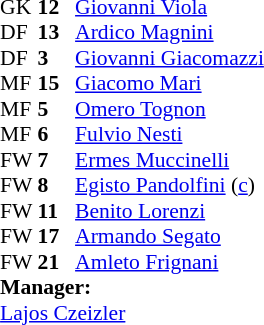<table cellspacing="0" cellpadding="0" style="font-size:90%; margin:0.2em auto;">
<tr>
<th width="25"></th>
<th width="25"></th>
</tr>
<tr>
<td>GK</td>
<td><strong>12</strong></td>
<td><a href='#'>Giovanni Viola</a></td>
</tr>
<tr>
<td>DF</td>
<td><strong>13</strong></td>
<td><a href='#'>Ardico Magnini</a></td>
</tr>
<tr>
<td>DF</td>
<td><strong>3</strong></td>
<td><a href='#'>Giovanni Giacomazzi</a></td>
</tr>
<tr>
<td>MF</td>
<td><strong>15</strong></td>
<td><a href='#'>Giacomo Mari</a></td>
</tr>
<tr>
<td>MF</td>
<td><strong>5</strong></td>
<td><a href='#'>Omero Tognon</a></td>
</tr>
<tr>
<td>MF</td>
<td><strong>6</strong></td>
<td><a href='#'>Fulvio Nesti</a></td>
</tr>
<tr>
<td>FW</td>
<td><strong>7</strong></td>
<td><a href='#'>Ermes Muccinelli</a></td>
</tr>
<tr>
<td>FW</td>
<td><strong>8</strong></td>
<td><a href='#'>Egisto Pandolfini</a> (<a href='#'>c</a>)</td>
</tr>
<tr>
<td>FW</td>
<td><strong>11</strong></td>
<td><a href='#'>Benito Lorenzi</a></td>
</tr>
<tr>
<td>FW</td>
<td><strong>17</strong></td>
<td><a href='#'>Armando Segato</a></td>
</tr>
<tr>
<td>FW</td>
<td><strong>21</strong></td>
<td><a href='#'>Amleto Frignani</a></td>
</tr>
<tr>
<td colspan=3><strong>Manager:</strong></td>
</tr>
<tr>
<td colspan=4> <a href='#'>Lajos Czeizler</a></td>
</tr>
</table>
